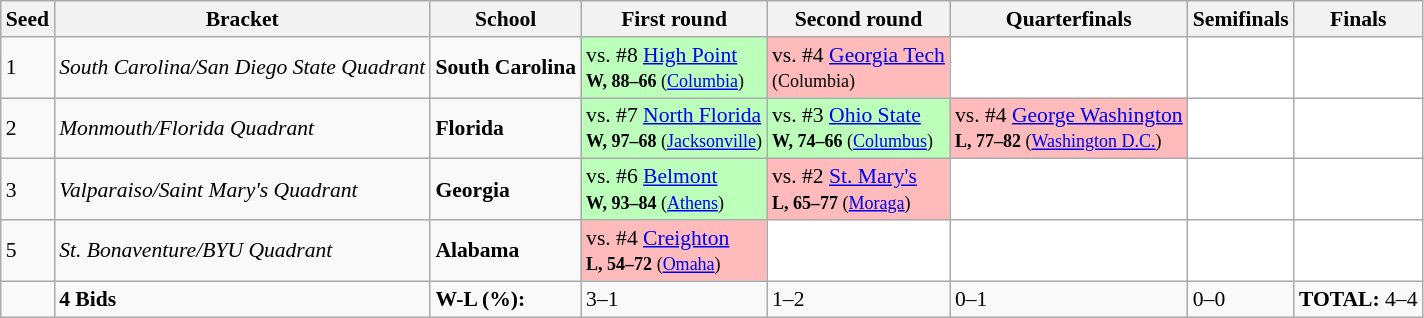<table class="sortable wikitable" style="white-space:nowrap; font-size:90%;">
<tr>
<th>Seed</th>
<th>Bracket</th>
<th>School</th>
<th>First round</th>
<th>Second round</th>
<th>Quarterfinals</th>
<th>Semifinals</th>
<th>Finals</th>
</tr>
<tr>
<td>1</td>
<td><em>South Carolina/San Diego State Quadrant</em></td>
<td><strong>South Carolina</strong></td>
<td style="background:#bfb;">vs. #8 <a href='#'>High Point</a><br><small><strong>W, 88–66</strong> (<a href='#'>Columbia</a>)</small></td>
<td style="background:#fbb;">vs. #4 <a href='#'>Georgia Tech</a><br><small>(Columbia)</small></td>
<td style="background:#fff;"></td>
<td style="background:#fff;"></td>
<td style="background:#fff;"></td>
</tr>
<tr>
<td>2</td>
<td><em>Monmouth/Florida Quadrant</em></td>
<td><strong>Florida</strong></td>
<td style="background:#bfb;">vs. #7 <a href='#'>North Florida</a><br><small><strong>W, 97–68</strong> (<a href='#'>Jacksonville</a>)</small></td>
<td style="background:#bfb;">vs. #3 <a href='#'>Ohio State</a><br><small><strong>W, 74–66</strong> (<a href='#'>Columbus</a>)</small></td>
<td style="background:#fbb;">vs. #4 <a href='#'>George Washington</a><br><small><strong>L, 77–82</strong> (<a href='#'>Washington D.C.</a>)</small></td>
<td style="background:#fff;"></td>
<td style="background:#fff;"></td>
</tr>
<tr>
<td>3</td>
<td><em>Valparaiso/Saint Mary's Quadrant</em></td>
<td><strong>Georgia</strong></td>
<td style="background:#bfb;">vs. #6 <a href='#'>Belmont</a><br><small><strong>W, 93–84</strong> (<a href='#'>Athens</a>)</small></td>
<td style="background:#fbb;">vs. #2 <a href='#'>St. Mary's</a><br><small><strong>L, 65–77</strong> (<a href='#'>Moraga</a>)</small></td>
<td style="background:#fff;"></td>
<td style="background:#fff;"></td>
<td style="background:#fff;"></td>
</tr>
<tr>
<td>5</td>
<td><em>St. Bonaventure/BYU Quadrant</em></td>
<td><strong>Alabama</strong></td>
<td style="background:#fbb;">vs. #4 <a href='#'>Creighton</a><br><small><strong>L, 54–72</strong> (<a href='#'>Omaha</a>)</small></td>
<td style="background:#fff;"></td>
<td style="background:#fff;"></td>
<td style="background:#fff;"></td>
<td style="background:#fff;"></td>
</tr>
<tr>
<td></td>
<td><strong>4 Bids</strong></td>
<td><strong>W-L (%):</strong></td>
<td>3–1 </td>
<td>1–2 </td>
<td>0–1 </td>
<td>0–0 </td>
<td><strong>TOTAL:</strong> 4–4 </td>
</tr>
</table>
